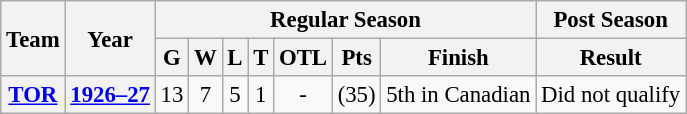<table class="wikitable" style="font-size: 95%; text-align:center;">
<tr>
<th rowspan="2">Team</th>
<th rowspan="2">Year</th>
<th colspan="7">Regular Season</th>
<th colspan="1">Post Season</th>
</tr>
<tr>
<th>G</th>
<th>W</th>
<th>L</th>
<th>T</th>
<th>OTL</th>
<th>Pts</th>
<th>Finish</th>
<th>Result</th>
</tr>
<tr>
<th><a href='#'>TOR</a></th>
<th><a href='#'>1926–27</a></th>
<td>13</td>
<td>7</td>
<td>5</td>
<td>1</td>
<td>-</td>
<td>(35)</td>
<td>5th in Canadian</td>
<td>Did not qualify</td>
</tr>
</table>
